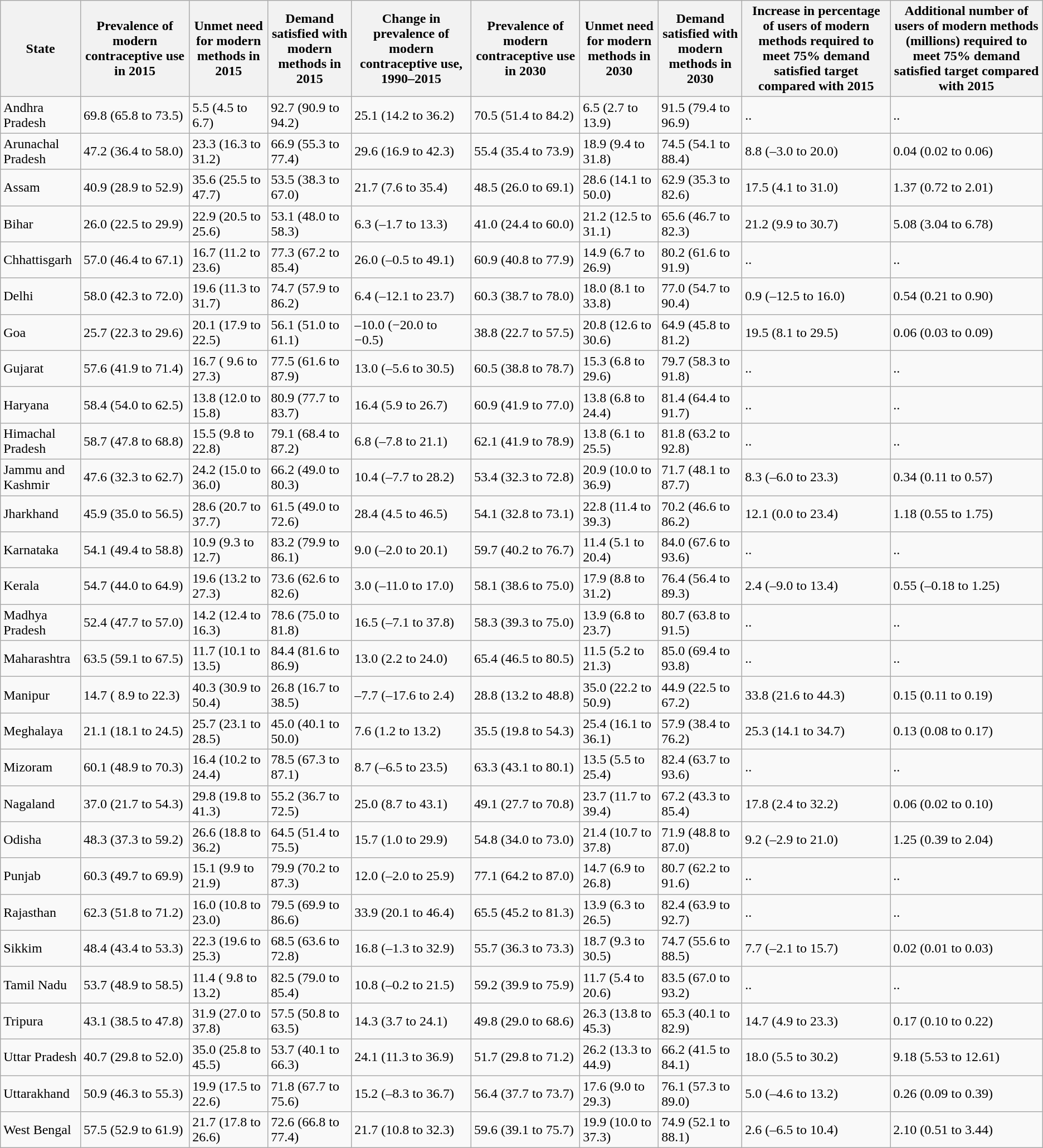<table class="wikitable sortable">
<tr>
<th>State</th>
<th>Prevalence  of modern contraceptive use in 2015</th>
<th>Unmet need for  modern methods in 2015</th>
<th>Demand satisfied  with modern methods in 2015</th>
<th>Change in  prevalence of modern contraceptive use, 1990–2015</th>
<th>Prevalence of  modern contraceptive use in 2030</th>
<th>Unmet need for  modern methods in 2030</th>
<th>Demand satisfied  with modern methods in 2030</th>
<th>Increase in  percentage of users of modern methods required to meet 75% demand satisfied  target compared with 2015</th>
<th>Additional number  of users of modern methods (millions) required to meet 75% demand satisfied  target compared with 2015</th>
</tr>
<tr>
<td>Andhra  Pradesh</td>
<td>69.8 (65.8 to  73.5)</td>
<td>5.5 (4.5 to 6.7)</td>
<td>92.7 (90.9 to  94.2)</td>
<td>25.1 (14.2 to  36.2)</td>
<td>70.5 (51.4 to  84.2)</td>
<td>6.5 (2.7 to 13.9)</td>
<td>91.5 (79.4 to  96.9)</td>
<td>..</td>
<td>..</td>
</tr>
<tr>
<td>Arunachal Pradesh</td>
<td>47.2  (36.4 to 58.0)</td>
<td>23.3  (16.3 to 31.2)</td>
<td>66.9  (55.3 to 77.4)</td>
<td>29.6  (16.9 to 42.3)</td>
<td>55.4  (35.4 to 73.9)</td>
<td>18.9  (9.4 to 31.8)</td>
<td>74.5  (54.1 to 88.4)</td>
<td>8.8  (–3.0 to 20.0)</td>
<td>0.04  (0.02 to 0.06)</td>
</tr>
<tr>
<td>Assam</td>
<td>40.9  (28.9 to 52.9)</td>
<td>35.6  (25.5 to 47.7)</td>
<td>53.5  (38.3 to 67.0)</td>
<td>21.7  (7.6 to 35.4)</td>
<td>48.5  (26.0 to 69.1)</td>
<td>28.6  (14.1 to 50.0)</td>
<td>62.9  (35.3 to 82.6)</td>
<td>17.5  (4.1 to 31.0)</td>
<td>1.37  (0.72 to 2.01)</td>
</tr>
<tr>
<td>Bihar</td>
<td>26.0  (22.5 to 29.9)</td>
<td>22.9  (20.5 to 25.6)</td>
<td>53.1  (48.0 to 58.3)</td>
<td>6.3  (–1.7 to 13.3)</td>
<td>41.0  (24.4 to 60.0)</td>
<td>21.2  (12.5 to 31.1)</td>
<td>65.6  (46.7 to 82.3)</td>
<td>21.2  (9.9 to 30.7)</td>
<td>5.08  (3.04 to 6.78)</td>
</tr>
<tr>
<td>Chhattisgarh</td>
<td>57.0  (46.4 to 67.1)</td>
<td>16.7  (11.2 to 23.6)</td>
<td>77.3  (67.2 to 85.4)</td>
<td>26.0  (–0.5 to 49.1)</td>
<td>60.9  (40.8 to 77.9)</td>
<td>14.9  (6.7 to 26.9)</td>
<td>80.2  (61.6 to 91.9)</td>
<td>..</td>
<td>..</td>
</tr>
<tr>
<td>Delhi</td>
<td>58.0  (42.3 to 72.0)</td>
<td>19.6  (11.3 to 31.7)</td>
<td>74.7  (57.9 to 86.2)</td>
<td>6.4  (–12.1 to 23.7)</td>
<td>60.3  (38.7 to 78.0)</td>
<td>18.0  (8.1 to 33.8)</td>
<td>77.0  (54.7 to 90.4)</td>
<td>0.9  (–12.5 to 16.0)</td>
<td>0.54  (0.21 to 0.90)</td>
</tr>
<tr>
<td>Goa</td>
<td>25.7  (22.3 to 29.6)</td>
<td>20.1  (17.9 to 22.5)</td>
<td>56.1  (51.0 to 61.1)</td>
<td>–10.0  (−20.0 to −0.5)</td>
<td>38.8  (22.7 to 57.5)</td>
<td>20.8  (12.6 to 30.6)</td>
<td>64.9  (45.8 to 81.2)</td>
<td>19.5  (8.1 to 29.5)</td>
<td>0.06  (0.03 to 0.09)</td>
</tr>
<tr>
<td>Gujarat</td>
<td>57.6  (41.9 to 71.4)</td>
<td>16.7  ( 9.6 to 27.3)</td>
<td>77.5  (61.6 to 87.9)</td>
<td>13.0  (–5.6 to 30.5)</td>
<td>60.5  (38.8 to 78.7)</td>
<td>15.3  (6.8 to 29.6)</td>
<td>79.7  (58.3 to 91.8)</td>
<td>..</td>
<td>..</td>
</tr>
<tr>
<td>Haryana</td>
<td>58.4  (54.0 to 62.5)</td>
<td>13.8  (12.0 to 15.8)</td>
<td>80.9  (77.7 to 83.7)</td>
<td>16.4  (5.9 to 26.7)</td>
<td>60.9  (41.9 to 77.0)</td>
<td>13.8  (6.8 to 24.4)</td>
<td>81.4  (64.4 to 91.7)</td>
<td>..</td>
<td>..</td>
</tr>
<tr>
<td>Himachal Pradesh</td>
<td>58.7  (47.8 to 68.8)</td>
<td>15.5  (9.8 to 22.8)</td>
<td>79.1  (68.4 to 87.2)</td>
<td>6.8  (–7.8 to 21.1)</td>
<td>62.1  (41.9 to 78.9)</td>
<td>13.8  (6.1 to 25.5)</td>
<td>81.8  (63.2 to 92.8)</td>
<td>..</td>
<td>..</td>
</tr>
<tr>
<td>Jammu and Kashmir</td>
<td>47.6  (32.3 to 62.7)</td>
<td>24.2  (15.0 to 36.0)</td>
<td>66.2  (49.0 to 80.3)</td>
<td>10.4  (–7.7 to 28.2)</td>
<td>53.4  (32.3 to 72.8)</td>
<td>20.9  (10.0 to 36.9)</td>
<td>71.7  (48.1 to 87.7)</td>
<td>8.3  (–6.0 to 23.3)</td>
<td>0.34  (0.11 to 0.57)</td>
</tr>
<tr>
<td>Jharkhand</td>
<td>45.9  (35.0 to 56.5)</td>
<td>28.6  (20.7 to 37.7)</td>
<td>61.5  (49.0 to 72.6)</td>
<td>28.4  (4.5 to 46.5)</td>
<td>54.1  (32.8 to 73.1)</td>
<td>22.8  (11.4 to 39.3)</td>
<td>70.2  (46.6 to 86.2)</td>
<td>12.1  (0.0 to 23.4)</td>
<td>1.18  (0.55 to 1.75)</td>
</tr>
<tr>
<td>Karnataka</td>
<td>54.1  (49.4 to 58.8)</td>
<td>10.9  (9.3 to 12.7)</td>
<td>83.2  (79.9 to 86.1)</td>
<td>9.0  (–2.0 to 20.1)</td>
<td>59.7  (40.2 to 76.7)</td>
<td>11.4  (5.1 to 20.4)</td>
<td>84.0  (67.6 to 93.6)</td>
<td>..</td>
<td>..</td>
</tr>
<tr>
<td>Kerala</td>
<td>54.7  (44.0 to 64.9)</td>
<td>19.6  (13.2 to 27.3)</td>
<td>73.6  (62.6 to 82.6)</td>
<td>3.0  (–11.0 to 17.0)</td>
<td>58.1  (38.6 to 75.0)</td>
<td>17.9  (8.8 to 31.2)</td>
<td>76.4  (56.4 to 89.3)</td>
<td>2.4  (–9.0 to 13.4)</td>
<td>0.55  (–0.18 to 1.25)</td>
</tr>
<tr>
<td>Madhya Pradesh</td>
<td>52.4  (47.7 to 57.0)</td>
<td>14.2  (12.4 to 16.3)</td>
<td>78.6  (75.0 to 81.8)</td>
<td>16.5  (–7.1 to 37.8)</td>
<td>58.3  (39.3 to 75.0)</td>
<td>13.9  (6.8 to 23.7)</td>
<td>80.7  (63.8 to 91.5)</td>
<td>..</td>
<td>..</td>
</tr>
<tr>
<td>Maharashtra</td>
<td>63.5  (59.1 to 67.5)</td>
<td>11.7  (10.1 to 13.5)</td>
<td>84.4  (81.6 to 86.9)</td>
<td>13.0  (2.2 to 24.0)</td>
<td>65.4  (46.5 to 80.5)</td>
<td>11.5  (5.2 to 21.3)</td>
<td>85.0  (69.4 to 93.8)</td>
<td>..</td>
<td>..</td>
</tr>
<tr>
<td>Manipur</td>
<td>14.7  ( 8.9 to 22.3)</td>
<td>40.3  (30.9 to 50.4)</td>
<td>26.8  (16.7 to 38.5)</td>
<td>–7.7  (–17.6 to 2.4)</td>
<td>28.8  (13.2 to 48.8)</td>
<td>35.0  (22.2 to 50.9)</td>
<td>44.9  (22.5 to 67.2)</td>
<td>33.8  (21.6 to 44.3)</td>
<td>0.15  (0.11 to 0.19)</td>
</tr>
<tr>
<td>Meghalaya</td>
<td>21.1  (18.1 to 24.5)</td>
<td>25.7  (23.1 to 28.5)</td>
<td>45.0  (40.1 to 50.0)</td>
<td>7.6  (1.2 to 13.2)</td>
<td>35.5  (19.8 to 54.3)</td>
<td>25.4  (16.1 to 36.1)</td>
<td>57.9  (38.4 to 76.2)</td>
<td>25.3  (14.1 to 34.7)</td>
<td>0.13  (0.08 to 0.17)</td>
</tr>
<tr>
<td>Mizoram</td>
<td>60.1  (48.9 to 70.3)</td>
<td>16.4  (10.2 to 24.4)</td>
<td>78.5  (67.3 to 87.1)</td>
<td>8.7  (–6.5 to 23.5)</td>
<td>63.3  (43.1 to 80.1)</td>
<td>13.5  (5.5 to 25.4)</td>
<td>82.4  (63.7 to 93.6)</td>
<td>..</td>
<td>..</td>
</tr>
<tr>
<td>Nagaland</td>
<td>37.0  (21.7 to 54.3)</td>
<td>29.8  (19.8 to 41.3)</td>
<td>55.2  (36.7 to 72.5)</td>
<td>25.0  (8.7 to 43.1)</td>
<td>49.1  (27.7 to 70.8)</td>
<td>23.7  (11.7 to 39.4)</td>
<td>67.2  (43.3 to 85.4)</td>
<td>17.8  (2.4 to 32.2)</td>
<td>0.06  (0.02 to 0.10)</td>
</tr>
<tr>
<td>Odisha</td>
<td>48.3  (37.3 to 59.2)</td>
<td>26.6  (18.8 to 36.2)</td>
<td>64.5  (51.4 to 75.5)</td>
<td>15.7  (1.0 to 29.9)</td>
<td>54.8  (34.0 to 73.0)</td>
<td>21.4  (10.7 to 37.8)</td>
<td>71.9  (48.8 to 87.0)</td>
<td>9.2  (–2.9 to 21.0)</td>
<td>1.25  (0.39 to 2.04)</td>
</tr>
<tr>
<td>Punjab</td>
<td>60.3  (49.7 to 69.9)</td>
<td>15.1  (9.9 to 21.9)</td>
<td>79.9  (70.2 to 87.3)</td>
<td>12.0  (–2.0 to 25.9)</td>
<td>77.1  (64.2 to 87.0)</td>
<td>14.7  (6.9 to 26.8)</td>
<td>80.7  (62.2 to 91.6)</td>
<td>..</td>
<td>..</td>
</tr>
<tr>
<td>Rajasthan</td>
<td>62.3  (51.8 to 71.2)</td>
<td>16.0  (10.8 to 23.0)</td>
<td>79.5  (69.9 to 86.6)</td>
<td>33.9  (20.1 to 46.4)</td>
<td>65.5  (45.2 to 81.3)</td>
<td>13.9  (6.3 to 26.5)</td>
<td>82.4  (63.9 to 92.7)</td>
<td>..</td>
<td>..</td>
</tr>
<tr>
<td>Sikkim</td>
<td>48.4  (43.4 to 53.3)</td>
<td>22.3  (19.6 to 25.3)</td>
<td>68.5  (63.6 to 72.8)</td>
<td>16.8  (–1.3 to 32.9)</td>
<td>55.7  (36.3 to 73.3)</td>
<td>18.7  (9.3 to 30.5)</td>
<td>74.7  (55.6 to 88.5)</td>
<td>7.7  (–2.1 to 15.7)</td>
<td>0.02  (0.01 to 0.03)</td>
</tr>
<tr>
<td>Tamil Nadu</td>
<td>53.7  (48.9 to 58.5)</td>
<td>11.4  ( 9.8 to 13.2)</td>
<td>82.5  (79.0 to 85.4)</td>
<td>10.8  (–0.2 to 21.5)</td>
<td>59.2  (39.9 to 75.9)</td>
<td>11.7  (5.4 to 20.6)</td>
<td>83.5  (67.0 to 93.2)</td>
<td>..</td>
<td>..</td>
</tr>
<tr>
<td>Tripura</td>
<td>43.1  (38.5 to 47.8)</td>
<td>31.9  (27.0 to 37.8)</td>
<td>57.5  (50.8 to 63.5)</td>
<td>14.3  (3.7 to 24.1)</td>
<td>49.8  (29.0 to 68.6)</td>
<td>26.3  (13.8 to 45.3)</td>
<td>65.3  (40.1 to 82.9)</td>
<td>14.7  (4.9 to 23.3)</td>
<td>0.17  (0.10 to 0.22)</td>
</tr>
<tr>
<td>Uttar Pradesh</td>
<td>40.7  (29.8 to 52.0)</td>
<td>35.0  (25.8 to 45.5)</td>
<td>53.7  (40.1 to 66.3)</td>
<td>24.1  (11.3 to 36.9)</td>
<td>51.7  (29.8 to 71.2)</td>
<td>26.2  (13.3 to 44.9)</td>
<td>66.2  (41.5 to 84.1)</td>
<td>18.0  (5.5 to 30.2)</td>
<td>9.18  (5.53 to 12.61)</td>
</tr>
<tr>
<td>Uttarakhand</td>
<td>50.9  (46.3 to 55.3)</td>
<td>19.9  (17.5 to 22.6)</td>
<td>71.8  (67.7 to 75.6)</td>
<td>15.2  (–8.3 to 36.7)</td>
<td>56.4  (37.7 to 73.7)</td>
<td>17.6  (9.0 to 29.3)</td>
<td>76.1  (57.3 to 89.0)</td>
<td>5.0  (–4.6 to 13.2)</td>
<td>0.26  (0.09 to 0.39)</td>
</tr>
<tr>
<td>West Bengal</td>
<td>57.5  (52.9 to 61.9)</td>
<td>21.7  (17.8 to 26.6)</td>
<td>72.6  (66.8 to 77.4)</td>
<td>21.7  (10.8 to 32.3)</td>
<td>59.6  (39.1 to 75.7)</td>
<td>19.9  (10.0 to 37.3)</td>
<td>74.9  (52.1 to 88.1)</td>
<td>2.6  (–6.5 to 10.4)</td>
<td>2.10  (0.51 to 3.44)</td>
</tr>
</table>
